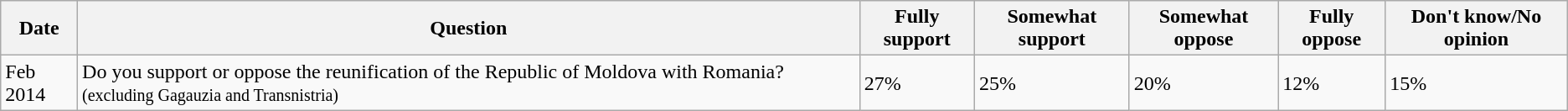<table class="wikitable">
<tr>
<th>Date</th>
<th>Question</th>
<th>Fully support</th>
<th>Somewhat support</th>
<th>Somewhat oppose</th>
<th>Fully oppose</th>
<th>Don't know/No opinion</th>
</tr>
<tr>
<td>Feb 2014</td>
<td>Do you support or oppose the reunification of the Republic of Moldova with Romania?<small> (excluding Gagauzia and Transnistria)</small></td>
<td>27%</td>
<td>25%</td>
<td>20%</td>
<td>12%</td>
<td>15%</td>
</tr>
</table>
